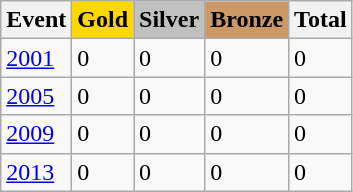<table class="wikitable">
<tr>
<th>Event</th>
<td style="background:gold; font-weight:bold;">Gold</td>
<td style="background:silver; font-weight:bold;">Silver</td>
<td style="background:#c96; font-weight:bold;">Bronze</td>
<th>Total</th>
</tr>
<tr>
<td><a href='#'>2001</a></td>
<td>0</td>
<td>0</td>
<td>0</td>
<td>0</td>
</tr>
<tr>
<td><a href='#'>2005</a></td>
<td>0</td>
<td>0</td>
<td>0</td>
<td>0</td>
</tr>
<tr>
<td><a href='#'>2009</a></td>
<td>0</td>
<td>0</td>
<td>0</td>
<td>0</td>
</tr>
<tr>
<td><a href='#'>2013</a></td>
<td>0</td>
<td>0</td>
<td>0</td>
<td>0</td>
</tr>
</table>
